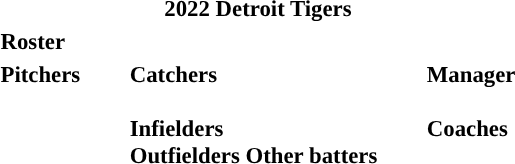<table class="toccolours" style="font-size: 95%;">
<tr>
<th colspan="10">2022 Detroit Tigers</th>
</tr>
<tr>
<td colspan="10"><strong>Roster</strong></td>
</tr>
<tr>
<td valign="top"><strong>Pitchers</strong><br>




























</td>
<td width="25px"></td>
<td valign="top"><strong>Catchers</strong><br>

<br><strong>Infielders</strong>









<br><strong>Outfielders</strong>









<strong>Other batters</strong>
</td>
<td width="25px"></td>
<td valign="top"><strong>Manager</strong><br><br><strong>Coaches</strong>
 
 
 
 
 
 
  
  
 
 </td>
</tr>
</table>
